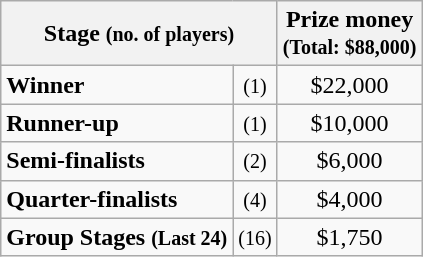<table class="wikitable">
<tr>
<th colspan=2>Stage <small>(no. of players)</small></th>
<th>Prize money<br><small>(Total: $88,000)</small></th>
</tr>
<tr>
<td><strong>Winner</strong></td>
<td align=center><small>(1)</small></td>
<td align=center>$22,000</td>
</tr>
<tr>
<td><strong>Runner-up</strong></td>
<td align=center><small>(1)</small></td>
<td align=center>$10,000</td>
</tr>
<tr>
<td><strong>Semi-finalists</strong></td>
<td align=center><small>(2)</small></td>
<td align=center>$6,000</td>
</tr>
<tr>
<td><strong>Quarter-finalists</strong></td>
<td align=center><small>(4)</small></td>
<td align=center>$4,000</td>
</tr>
<tr>
<td><strong>Group Stages <small>(Last 24)</small></strong></td>
<td align=center><small>(16)</small></td>
<td align=center>$1,750</td>
</tr>
</table>
